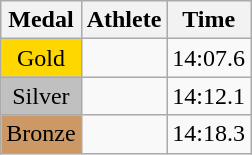<table class="wikitable">
<tr>
<th>Medal</th>
<th>Athlete</th>
<th>Time</th>
</tr>
<tr>
<td style="text-align:center;background-color:gold;">Gold</td>
<td></td>
<td>14:07.6</td>
</tr>
<tr>
<td style="text-align:center;background-color:silver;">Silver</td>
<td></td>
<td>14:12.1</td>
</tr>
<tr>
<td style="text-align:center;background-color:#CC9966;">Bronze</td>
<td></td>
<td>14:18.3</td>
</tr>
</table>
